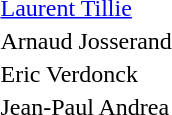<table>
<tr>
<th></th>
<td> <a href='#'>Laurent Tillie</a></td>
</tr>
<tr>
<th></th>
<td>Arnaud Josserand</td>
</tr>
<tr>
<th></th>
<td>Eric Verdonck</td>
</tr>
<tr>
<th></th>
<td>Jean-Paul Andrea</td>
</tr>
</table>
